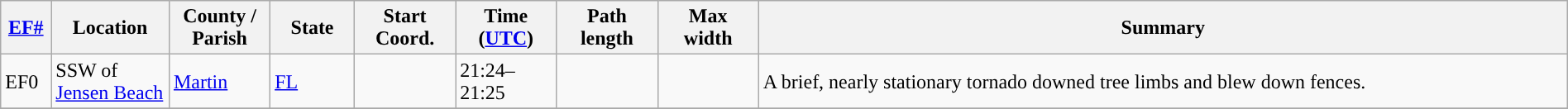<table class="wikitable sortable" style="width:100%;">
<tr>
<th scope="col"  style="width:3%; text-align:center;"><a href='#'>EF#</a></th>
<th scope="col"  style="width:7%; text-align:center;" class="unsortable">Location</th>
<th scope="col"  style="width:6%; text-align:center;" class="unsortable">County / Parish</th>
<th scope="col"  style="width:5%; text-align:center;">State</th>
<th scope="col"  style="width:6%; text-align:center;">Start Coord.</th>
<th scope="col"  style="width:6%; text-align:center;">Time (<a href='#'>UTC</a>)</th>
<th scope="col"  style="width:6%; text-align:center;">Path length</th>
<th scope="col"  style="width:6%; text-align:center;">Max width</th>
<th scope="col" class="unsortable" style="width:48%; text-align:center;">Summary</th>
</tr>
<tr>
<td>EF0</td>
<td>SSW of <a href='#'>Jensen Beach</a></td>
<td><a href='#'>Martin</a></td>
<td><a href='#'>FL</a></td>
<td></td>
<td>21:24–21:25</td>
<td></td>
<td></td>
<td>A brief, nearly stationary tornado downed tree limbs and blew down fences.</td>
</tr>
<tr>
</tr>
</table>
